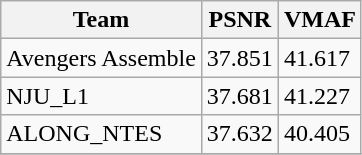<table class="wikitable">
<tr>
<th>Team</th>
<th>PSNR</th>
<th>VMAF</th>
</tr>
<tr>
<td>Avengers Assemble</td>
<td>37.851</td>
<td>41.617</td>
</tr>
<tr>
<td>NJU_L1</td>
<td>37.681</td>
<td>41.227</td>
</tr>
<tr>
<td>ALONG_NTES</td>
<td>37.632</td>
<td>40.405</td>
</tr>
<tr>
</tr>
</table>
